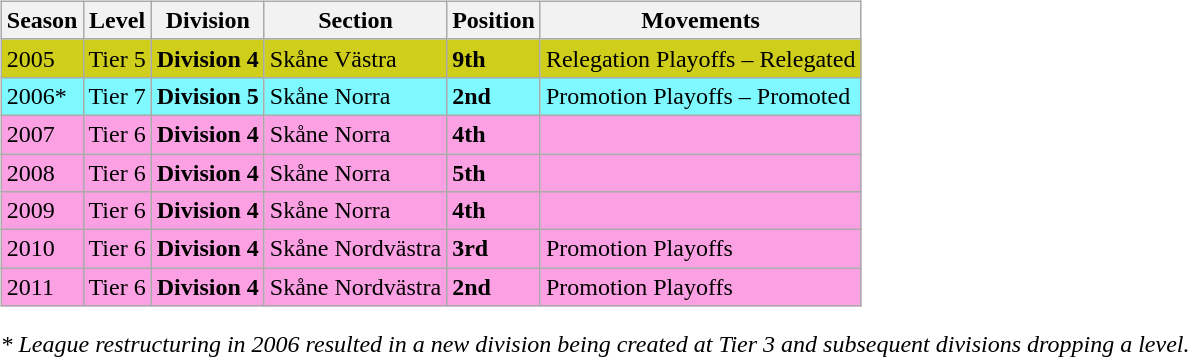<table>
<tr>
<td valign="top" width=0%><br><table class="wikitable">
<tr style="background:#f0f6fa;">
<th><strong>Season</strong></th>
<th><strong>Level</strong></th>
<th><strong>Division</strong></th>
<th><strong>Section</strong></th>
<th><strong>Position</strong></th>
<th><strong>Movements</strong></th>
</tr>
<tr>
<td style="background:#CECE1B;">2005</td>
<td style="background:#CECE1B;">Tier 5</td>
<td style="background:#CECE1B;"><strong>Division 4</strong></td>
<td style="background:#CECE1B;">Skåne Västra</td>
<td style="background:#CECE1B;"><strong>9th</strong></td>
<td style="background:#CECE1B;">Relegation Playoffs – Relegated</td>
</tr>
<tr>
<td style="background:#7DF9FF;">2006*</td>
<td style="background:#7DF9FF;">Tier 7</td>
<td style="background:#7DF9FF;"><strong>Division 5</strong></td>
<td style="background:#7DF9FF;">Skåne Norra</td>
<td style="background:#7DF9FF;"><strong>2nd</strong></td>
<td style="background:#7DF9FF;">Promotion Playoffs – Promoted</td>
</tr>
<tr>
<td style="background:#FBA0E3;">2007</td>
<td style="background:#FBA0E3;">Tier 6</td>
<td style="background:#FBA0E3;"><strong>Division 4</strong></td>
<td style="background:#FBA0E3;">Skåne Norra</td>
<td style="background:#FBA0E3;"><strong>4th</strong></td>
<td style="background:#FBA0E3;"></td>
</tr>
<tr>
<td style="background:#FBA0E3;">2008</td>
<td style="background:#FBA0E3;">Tier 6</td>
<td style="background:#FBA0E3;"><strong>Division 4</strong></td>
<td style="background:#FBA0E3;">Skåne Norra</td>
<td style="background:#FBA0E3;"><strong>5th</strong></td>
<td style="background:#FBA0E3;"></td>
</tr>
<tr>
<td style="background:#FBA0E3;">2009</td>
<td style="background:#FBA0E3;">Tier 6</td>
<td style="background:#FBA0E3;"><strong>Division 4</strong></td>
<td style="background:#FBA0E3;">Skåne Norra</td>
<td style="background:#FBA0E3;"><strong>4th</strong></td>
<td style="background:#FBA0E3;"></td>
</tr>
<tr>
<td style="background:#FBA0E3;">2010</td>
<td style="background:#FBA0E3;">Tier 6</td>
<td style="background:#FBA0E3;"><strong>Division 4</strong></td>
<td style="background:#FBA0E3;">Skåne Nordvästra</td>
<td style="background:#FBA0E3;"><strong>3rd</strong></td>
<td style="background:#FBA0E3;">Promotion Playoffs</td>
</tr>
<tr>
<td style="background:#FBA0E3;">2011</td>
<td style="background:#FBA0E3;">Tier 6</td>
<td style="background:#FBA0E3;"><strong>Division 4</strong></td>
<td style="background:#FBA0E3;">Skåne Nordvästra</td>
<td style="background:#FBA0E3;"><strong>2nd</strong></td>
<td style="background:#FBA0E3;">Promotion Playoffs</td>
</tr>
</table>
<em>* League restructuring in 2006 resulted in a new division being created at Tier 3 and subsequent divisions dropping a level.</em>


</td>
</tr>
</table>
